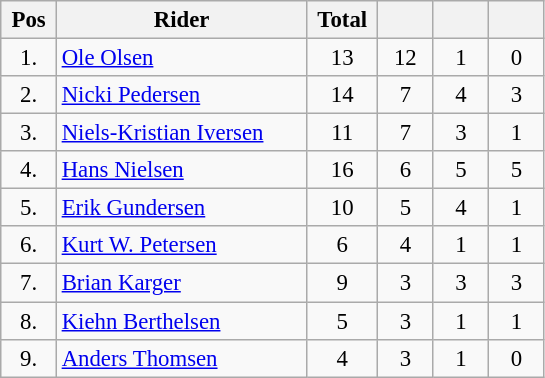<table class="wikitable" style="font-size: 95%">
<tr>
<th width=30px>Pos</th>
<th width=160px>Rider</th>
<th width=40px>Total</th>
<th width=30px ></th>
<th width=30px ></th>
<th width=30px ></th>
</tr>
<tr align=center>
<td>1.</td>
<td align=left><a href='#'>Ole Olsen</a></td>
<td>13</td>
<td>12</td>
<td>1</td>
<td>0</td>
</tr>
<tr align=center>
<td>2.</td>
<td align=left><a href='#'>Nicki Pedersen</a></td>
<td>14</td>
<td>7</td>
<td>4</td>
<td>3</td>
</tr>
<tr align=center>
<td>3.</td>
<td align=left><a href='#'>Niels-Kristian Iversen</a></td>
<td>11</td>
<td>7</td>
<td>3</td>
<td>1</td>
</tr>
<tr align=center>
<td>4.</td>
<td align=left><a href='#'>Hans Nielsen</a></td>
<td>16</td>
<td>6</td>
<td>5</td>
<td>5</td>
</tr>
<tr align=center>
<td>5.</td>
<td align=left><a href='#'>Erik Gundersen</a></td>
<td>10</td>
<td>5</td>
<td>4</td>
<td>1</td>
</tr>
<tr align=center>
<td>6.</td>
<td align=left><a href='#'>Kurt W. Petersen</a></td>
<td>6</td>
<td>4</td>
<td>1</td>
<td>1</td>
</tr>
<tr align=center>
<td>7.</td>
<td align=left><a href='#'>Brian Karger</a></td>
<td>9</td>
<td>3</td>
<td>3</td>
<td>3</td>
</tr>
<tr align=center>
<td>8.</td>
<td align=left><a href='#'>Kiehn Berthelsen</a></td>
<td>5</td>
<td>3</td>
<td>1</td>
<td>1</td>
</tr>
<tr align=center>
<td>9.</td>
<td align=left><a href='#'>Anders Thomsen</a></td>
<td>4</td>
<td>3</td>
<td>1</td>
<td>0</td>
</tr>
</table>
